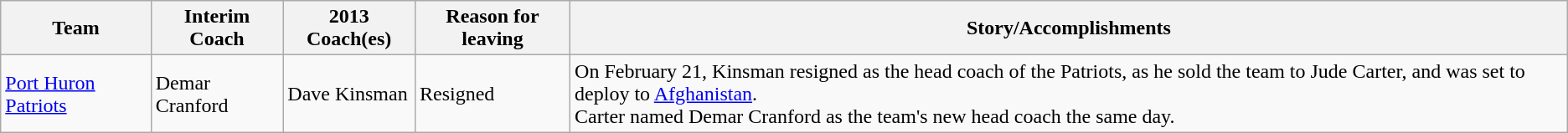<table class="wikitable">
<tr>
<th>Team</th>
<th>Interim Coach</th>
<th>2013 Coach(es)</th>
<th>Reason for leaving</th>
<th>Story/Accomplishments</th>
</tr>
<tr>
<td><a href='#'>Port Huron Patriots</a></td>
<td>Demar Cranford</td>
<td>Dave Kinsman</td>
<td>Resigned</td>
<td>On February 21, Kinsman resigned as the head coach of the Patriots, as he sold the team to Jude Carter, and was set to deploy to <a href='#'>Afghanistan</a>.<br>Carter named Demar Cranford as the team's new head coach the same day.</td>
</tr>
</table>
